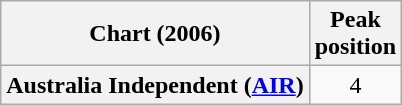<table class="wikitable plainrowheaders" style="text-align:center;">
<tr>
<th scope="col">Chart (2006)</th>
<th scope="col">Peak<br>position</th>
</tr>
<tr>
<th scope="row">Australia Independent (<a href='#'>AIR</a>)</th>
<td>4</td>
</tr>
</table>
